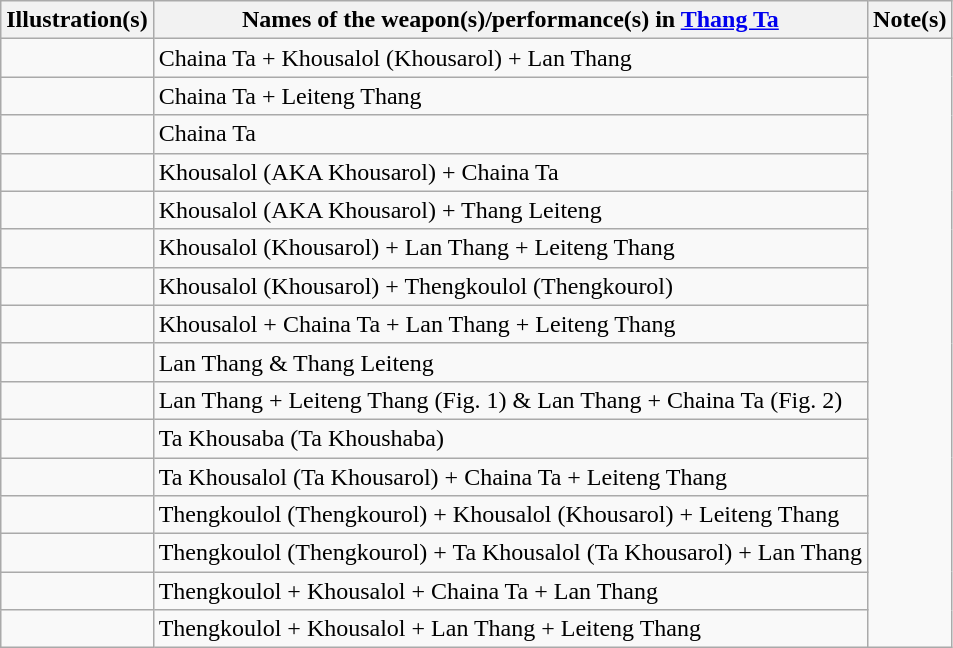<table class="wikitable">
<tr>
<th>Illustration(s)</th>
<th>Names of the weapon(s)/performance(s) in <a href='#'>Thang Ta</a></th>
<th>Note(s)</th>
</tr>
<tr>
<td></td>
<td>Chaina Ta + Khousalol (Khousarol) + Lan Thang</td>
<td rowspan="16"></td>
</tr>
<tr>
<td></td>
<td>Chaina Ta + Leiteng Thang</td>
</tr>
<tr>
<td></td>
<td>Chaina Ta</td>
</tr>
<tr>
<td></td>
<td>Khousalol (AKA Khousarol) + Chaina Ta</td>
</tr>
<tr>
<td></td>
<td>Khousalol (AKA Khousarol) + Thang Leiteng</td>
</tr>
<tr>
<td></td>
<td>Khousalol (Khousarol) + Lan Thang + Leiteng Thang</td>
</tr>
<tr>
<td></td>
<td>Khousalol (Khousarol) + Thengkoulol (Thengkourol)</td>
</tr>
<tr>
<td></td>
<td>Khousalol + Chaina Ta + Lan Thang + Leiteng Thang</td>
</tr>
<tr>
<td></td>
<td>Lan Thang & Thang Leiteng</td>
</tr>
<tr>
<td></td>
<td>Lan Thang + Leiteng Thang (Fig. 1) & Lan Thang + Chaina Ta (Fig. 2)</td>
</tr>
<tr>
<td></td>
<td>Ta Khousaba (Ta Khoushaba)</td>
</tr>
<tr>
<td></td>
<td>Ta Khousalol (Ta Khousarol) + Chaina Ta + Leiteng Thang</td>
</tr>
<tr>
<td></td>
<td>Thengkoulol (Thengkourol) + Khousalol (Khousarol) + Leiteng Thang</td>
</tr>
<tr>
<td></td>
<td>Thengkoulol (Thengkourol) + Ta Khousalol (Ta Khousarol) + Lan Thang</td>
</tr>
<tr>
<td></td>
<td>Thengkoulol + Khousalol + Chaina Ta + Lan Thang</td>
</tr>
<tr>
<td></td>
<td>Thengkoulol + Khousalol + Lan Thang + Leiteng Thang</td>
</tr>
</table>
